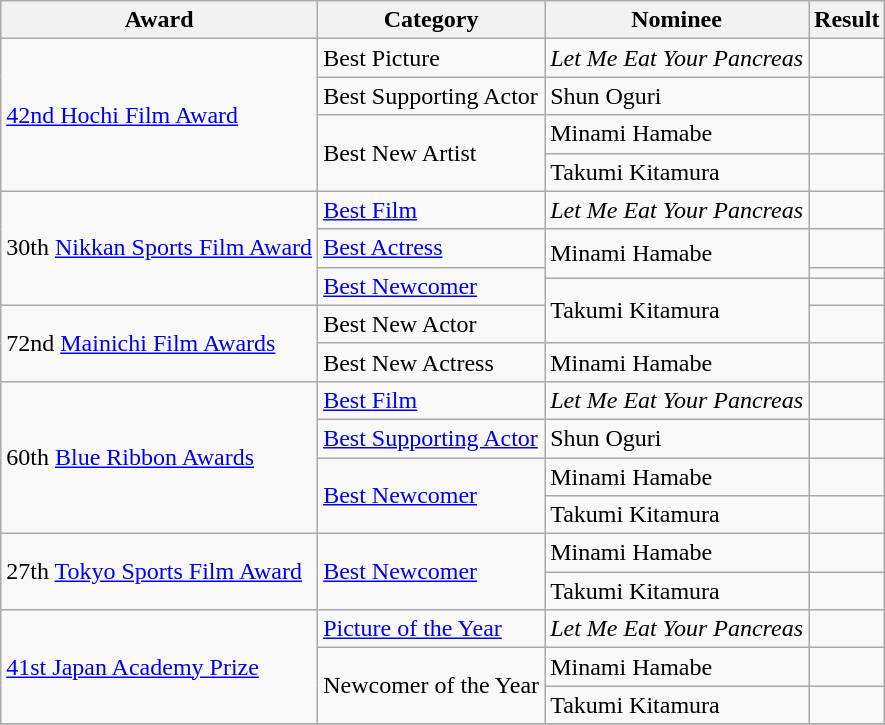<table class="wikitable sortable">
<tr>
<th>Award</th>
<th>Category</th>
<th>Nominee</th>
<th>Result</th>
</tr>
<tr>
<td rowspan=4><a href='#'>42nd Hochi Film Award</a></td>
<td>Best Picture</td>
<td><em>Let Me Eat Your Pancreas</em></td>
<td></td>
</tr>
<tr>
<td>Best Supporting Actor</td>
<td>Shun Oguri</td>
<td></td>
</tr>
<tr>
<td rowspan=2>Best New Artist</td>
<td>Minami Hamabe</td>
<td></td>
</tr>
<tr>
<td>Takumi Kitamura</td>
<td></td>
</tr>
<tr>
<td rowspan=4>30th <a href='#'>Nikkan Sports Film Award</a></td>
<td><a href='#'>Best Film</a></td>
<td><em>Let Me Eat Your Pancreas</em></td>
<td></td>
</tr>
<tr>
<td><a href='#'>Best Actress</a></td>
<td rowspan=2>Minami Hamabe</td>
<td></td>
</tr>
<tr>
<td rowspan=2><a href='#'>Best Newcomer</a></td>
<td></td>
</tr>
<tr>
<td rowspan=2>Takumi Kitamura</td>
<td></td>
</tr>
<tr>
<td rowspan=2>72nd <a href='#'>Mainichi Film Awards</a></td>
<td>Best New Actor</td>
<td></td>
</tr>
<tr>
<td>Best New Actress</td>
<td>Minami Hamabe</td>
<td></td>
</tr>
<tr>
<td rowspan=4>60th <a href='#'>Blue Ribbon Awards</a></td>
<td><a href='#'>Best Film</a></td>
<td><em>Let Me Eat Your Pancreas</em></td>
<td></td>
</tr>
<tr>
<td><a href='#'>Best Supporting Actor</a></td>
<td>Shun Oguri</td>
<td></td>
</tr>
<tr>
<td rowspan=2><a href='#'>Best Newcomer</a></td>
<td>Minami Hamabe</td>
<td></td>
</tr>
<tr>
<td>Takumi Kitamura</td>
<td></td>
</tr>
<tr>
<td rowspan=2>27th <a href='#'>Tokyo Sports Film Award</a></td>
<td rowspan=2><a href='#'>Best Newcomer</a></td>
<td>Minami Hamabe</td>
<td></td>
</tr>
<tr>
<td>Takumi Kitamura</td>
<td></td>
</tr>
<tr>
<td rowspan=3><a href='#'>41st Japan Academy Prize</a></td>
<td><a href='#'>Picture of the Year</a></td>
<td><em>Let Me Eat Your Pancreas</em></td>
<td></td>
</tr>
<tr>
<td rowspan=2>Newcomer of the Year</td>
<td>Minami Hamabe</td>
<td></td>
</tr>
<tr>
<td>Takumi Kitamura</td>
<td></td>
</tr>
<tr>
</tr>
</table>
